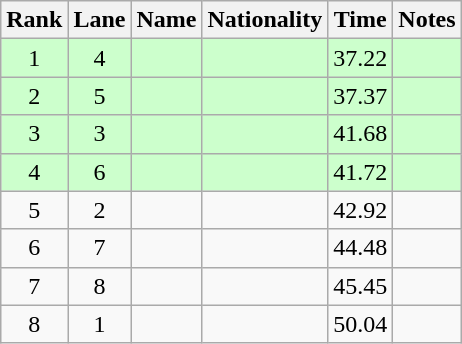<table class="wikitable sortable" style="text-align:center">
<tr>
<th>Rank</th>
<th>Lane</th>
<th>Name</th>
<th>Nationality</th>
<th>Time</th>
<th>Notes</th>
</tr>
<tr bgcolor=ccffcc>
<td>1</td>
<td>4</td>
<td align=left></td>
<td align=left></td>
<td>37.22</td>
<td><strong></strong></td>
</tr>
<tr bgcolor=ccffcc>
<td>2</td>
<td>5</td>
<td align=left></td>
<td align=left></td>
<td>37.37</td>
<td><strong></strong></td>
</tr>
<tr bgcolor=ccffcc>
<td>3</td>
<td>3</td>
<td align=left></td>
<td align=left></td>
<td>41.68</td>
<td><strong></strong></td>
</tr>
<tr bgcolor=ccffcc>
<td>4</td>
<td>6</td>
<td align=left></td>
<td align=left></td>
<td>41.72</td>
<td><strong></strong></td>
</tr>
<tr>
<td>5</td>
<td>2</td>
<td align=left></td>
<td align=left></td>
<td>42.92</td>
<td></td>
</tr>
<tr>
<td>6</td>
<td>7</td>
<td align=left></td>
<td align=left></td>
<td>44.48</td>
<td></td>
</tr>
<tr>
<td>7</td>
<td>8</td>
<td align=left></td>
<td align=left></td>
<td>45.45</td>
<td></td>
</tr>
<tr>
<td>8</td>
<td>1</td>
<td align=left></td>
<td align=left></td>
<td>50.04</td>
<td></td>
</tr>
</table>
